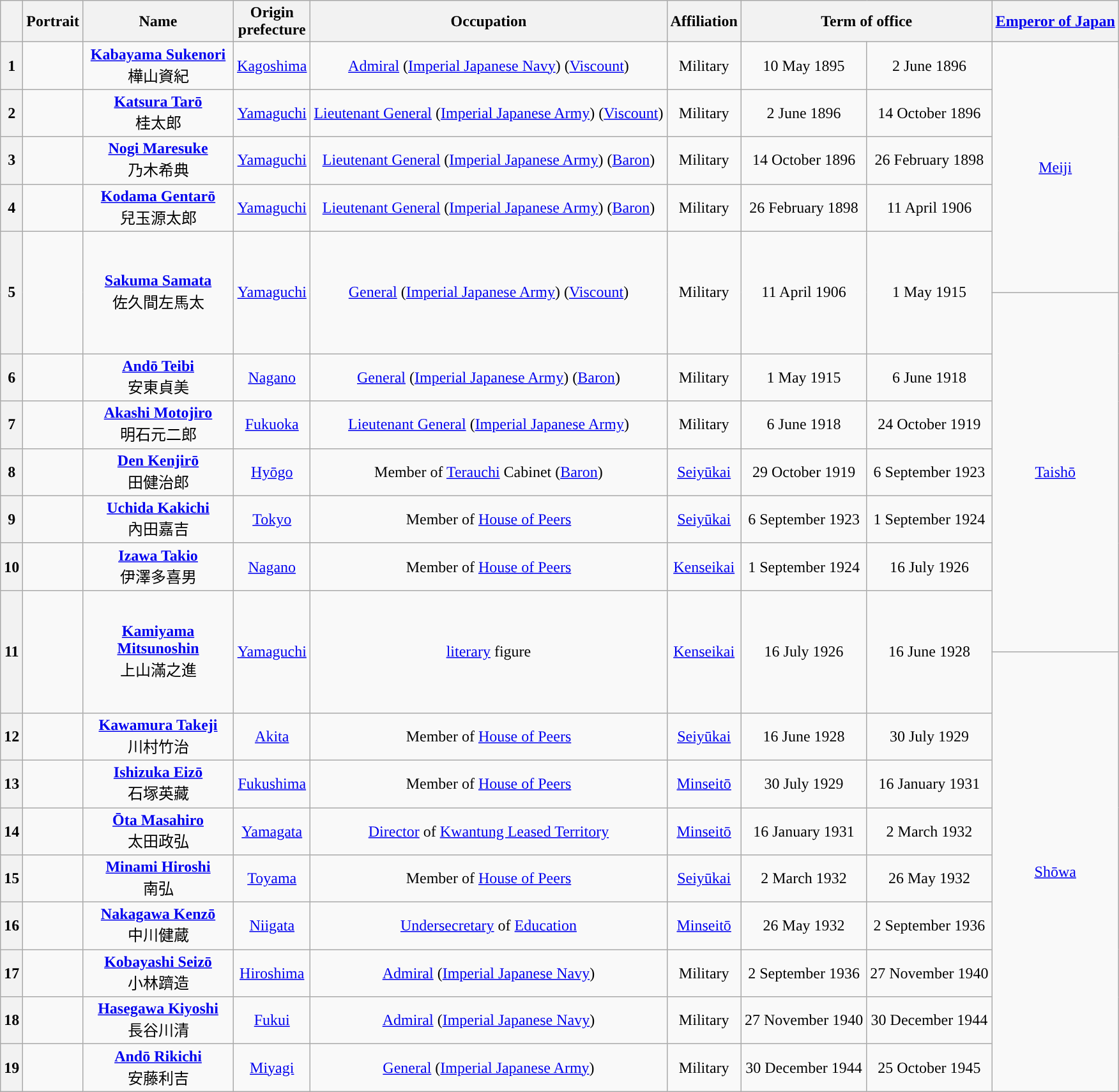<table class="wikitable"; style="text-align:center";>
<tr>
<th></th>
<th>Portrait</th>
<th width="150">Name</th>
<th>Origin<br>prefecture</th>
<th>Occupation</th>
<th>Affiliation</th>
<th colspan=2 width="180">Term of office</th>
<th><a href='#'>Emperor of Japan</a></th>
</tr>
<tr>
<th style="background:">1</th>
<td></td>
<td align=center><strong><a href='#'>Kabayama Sukenori</a></strong><br><span>樺山資紀</span></td>
<td><a href='#'>Kagoshima</a></td>
<td><a href='#'>Admiral</a> (<a href='#'>Imperial Japanese Navy</a>) (<a href='#'>Viscount</a>)</td>
<td>Military</td>
<td>10 May 1895</td>
<td>2 June 1896</td>
<td rowspan="5"><a href='#'>Meiji</a></td>
</tr>
<tr>
<th style="background:">2</th>
<td></td>
<td align=center><strong><a href='#'>Katsura Tarō</a></strong><br><span>桂太郎</span></td>
<td><a href='#'>Yamaguchi</a></td>
<td><a href='#'>Lieutenant General</a> (<a href='#'>Imperial Japanese Army</a>) (<a href='#'>Viscount</a>)</td>
<td>Military</td>
<td>2 June 1896</td>
<td>14 October 1896</td>
</tr>
<tr>
<th style="background:">3</th>
<td></td>
<td align=center><strong><a href='#'>Nogi Maresuke</a></strong><br><span>乃木希典</span></td>
<td><a href='#'>Yamaguchi</a></td>
<td><a href='#'>Lieutenant General</a> (<a href='#'>Imperial Japanese Army</a>) (<a href='#'>Baron</a>)</td>
<td>Military</td>
<td>14 October 1896</td>
<td>26 February 1898</td>
</tr>
<tr>
<th style="background:">4</th>
<td></td>
<td align=center><strong><a href='#'>Kodama Gentarō</a></strong><br><span>兒玉源太郎</span></td>
<td><a href='#'>Yamaguchi</a></td>
<td><a href='#'>Lieutenant General</a> (<a href='#'>Imperial Japanese Army</a>) (<a href='#'>Baron</a>)</td>
<td>Military</td>
<td>26 February 1898</td>
<td>11 April 1906</td>
</tr>
<tr style="height:64px;">
<th rowspan="2" style="background:">5</th>
<td rowspan="2"></td>
<td rowspan="2" align="center"><strong><a href='#'>Sakuma Samata</a></strong><br><span>佐久間左馬太</span></td>
<td rowspan="2"><a href='#'>Yamaguchi</a></td>
<td rowspan="2"><a href='#'>General</a> (<a href='#'>Imperial Japanese Army</a>) (<a href='#'>Viscount</a>)</td>
<td rowspan="2">Military</td>
<td rowspan="2">11 April 1906</td>
<td rowspan="2">1 May 1915</td>
</tr>
<tr style="height:64px;">
<td rowspan="7"><a href='#'>Taishō</a></td>
</tr>
<tr>
<th style="background:">6</th>
<td></td>
<td align=center><strong><a href='#'>Andō Teibi</a></strong><br><span>安東貞美</span></td>
<td><a href='#'>Nagano</a></td>
<td><a href='#'>General</a> (<a href='#'>Imperial Japanese Army</a>) (<a href='#'>Baron</a>)</td>
<td>Military</td>
<td>1 May 1915</td>
<td>6 June 1918</td>
</tr>
<tr>
<th style="background:">7</th>
<td></td>
<td align=center><strong><a href='#'>Akashi Motojiro</a></strong><br><span>明石元二郎</span></td>
<td><a href='#'>Fukuoka</a></td>
<td><a href='#'>Lieutenant General</a> (<a href='#'>Imperial Japanese Army</a>)</td>
<td>Military</td>
<td>6 June 1918</td>
<td>24 October 1919</td>
</tr>
<tr>
<th style="background:">8</th>
<td></td>
<td align=center><strong><a href='#'>Den Kenjirō</a></strong><br><span>田健治郎</span></td>
<td><a href='#'>Hyōgo</a></td>
<td>Member of <a href='#'>Terauchi</a> Cabinet (<a href='#'>Baron</a>)</td>
<td><a href='#'>Seiyūkai</a></td>
<td>29 October 1919</td>
<td>6 September 1923</td>
</tr>
<tr>
<th style="background:">9</th>
<td></td>
<td align=center><strong><a href='#'>Uchida Kakichi</a></strong><br><span>內田嘉吉</span></td>
<td><a href='#'>Tokyo</a></td>
<td>Member of <a href='#'>House of Peers</a></td>
<td><a href='#'>Seiyūkai</a></td>
<td>6 September 1923</td>
<td>1 September 1924</td>
</tr>
<tr>
<th style="background:">10</th>
<td></td>
<td align=center><strong><a href='#'>Izawa Takio</a></strong><br><span>伊澤多喜男</span></td>
<td><a href='#'>Nagano</a></td>
<td>Member of <a href='#'>House of Peers</a></td>
<td><a href='#'>Kenseikai</a></td>
<td>1 September 1924</td>
<td>16 July 1926</td>
</tr>
<tr style="height:64px;">
<th rowspan=2 style="background:">11</th>
<td rowspan=2></td>
<td rowspan=2 align=center><strong><a href='#'>Kamiyama Mitsunoshin</a></strong><br><span>上山滿之進</span></td>
<td rowspan=2><a href='#'>Yamaguchi</a></td>
<td rowspan=2><a href='#'>literary</a> figure</td>
<td rowspan=2><a href='#'>Kenseikai</a></td>
<td rowspan=2>16 July 1926</td>
<td rowspan=2>16 June 1928</td>
</tr>
<tr style="height:64px;">
<td rowspan="9"><a href='#'>Shōwa</a></td>
</tr>
<tr>
<th style="background:">12</th>
<td></td>
<td align=center><strong><a href='#'>Kawamura Takeji</a></strong><br><span>川村竹治</span></td>
<td><a href='#'>Akita</a></td>
<td>Member of <a href='#'>House of Peers</a></td>
<td><a href='#'>Seiyūkai</a></td>
<td>16 June 1928</td>
<td>30 July 1929</td>
</tr>
<tr>
<th style="background:">13</th>
<td></td>
<td align=center><strong><a href='#'>Ishizuka Eizō</a></strong><br><span>石塚英藏</span></td>
<td><a href='#'>Fukushima</a></td>
<td>Member of <a href='#'>House of Peers</a></td>
<td><a href='#'>Minseitō</a></td>
<td>30 July 1929</td>
<td>16 January 1931</td>
</tr>
<tr>
<th style="background:">14</th>
<td></td>
<td align=center><strong><a href='#'>Ōta Masahiro</a></strong><br><span>太田政弘</span></td>
<td><a href='#'>Yamagata</a></td>
<td><a href='#'>Director</a> of <a href='#'>Kwantung Leased Territory</a></td>
<td><a href='#'>Minseitō</a></td>
<td>16 January 1931</td>
<td>2 March 1932</td>
</tr>
<tr>
<th style="background:">15</th>
<td></td>
<td align=center><strong><a href='#'>Minami Hiroshi</a></strong><br><span>南弘</span></td>
<td><a href='#'>Toyama</a></td>
<td>Member of <a href='#'>House of Peers</a></td>
<td><a href='#'>Seiyūkai</a></td>
<td>2 March 1932</td>
<td>26 May 1932</td>
</tr>
<tr>
<th style="background:">16</th>
<td></td>
<td align=center><strong><a href='#'>Nakagawa Kenzō</a></strong><br><span>中川健蔵</span></td>
<td><a href='#'>Niigata</a></td>
<td><a href='#'>Undersecretary</a> of <a href='#'>Education</a></td>
<td><a href='#'>Minseitō</a></td>
<td>26 May 1932</td>
<td>2 September 1936</td>
</tr>
<tr>
<th style="background:">17</th>
<td></td>
<td align=center><strong><a href='#'>Kobayashi Seizō</a></strong><br><span>小林躋造</span></td>
<td><a href='#'>Hiroshima</a></td>
<td><a href='#'>Admiral</a> (<a href='#'>Imperial Japanese Navy</a>)</td>
<td>Military</td>
<td>2 September 1936</td>
<td>27 November 1940</td>
</tr>
<tr>
<th style="background:">18</th>
<td></td>
<td align=center><strong><a href='#'>Hasegawa Kiyoshi</a></strong><br><span>長谷川清</span></td>
<td><a href='#'>Fukui</a></td>
<td><a href='#'>Admiral</a> (<a href='#'>Imperial Japanese Navy</a>)</td>
<td>Military</td>
<td>27 November 1940</td>
<td>30 December 1944</td>
</tr>
<tr>
<th style="background:">19</th>
<td></td>
<td align=center><strong><a href='#'>Andō Rikichi</a></strong><br><span>安藤利吉</span></td>
<td><a href='#'>Miyagi</a></td>
<td><a href='#'>General</a> (<a href='#'>Imperial Japanese Army</a>)</td>
<td>Military</td>
<td>30 December 1944</td>
<td>25 October 1945</td>
</tr>
</table>
